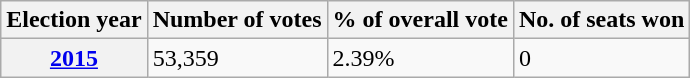<table class="wikitable">
<tr>
<th>Election year</th>
<th>Number of votes</th>
<th>% of overall vote</th>
<th>No. of seats won</th>
</tr>
<tr>
<th><a href='#'>2015</a></th>
<td>53,359</td>
<td>2.39%</td>
<td>0</td>
</tr>
</table>
